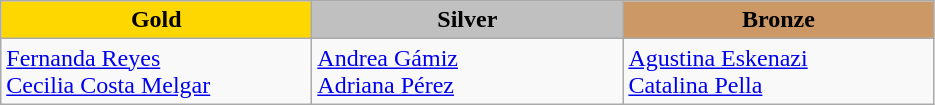<table class="wikitable" style="text-align:left">
<tr align="center">
<td width=200 bgcolor=gold><strong>Gold</strong></td>
<td width=200 bgcolor=silver><strong>Silver</strong></td>
<td width=200 bgcolor=CC9966><strong>Bronze</strong></td>
</tr>
<tr>
<td><a href='#'>Fernanda Reyes</a><br><a href='#'>Cecilia Costa Melgar</a><br><em></em></td>
<td><a href='#'>Andrea Gámiz</a><br><a href='#'>Adriana Pérez</a><br><em></em></td>
<td><a href='#'>Agustina Eskenazi</a><br><a href='#'>Catalina Pella</a><br><em></em></td>
</tr>
</table>
